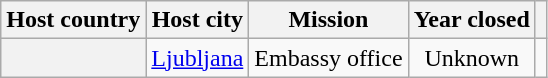<table class="wikitable plainrowheaders" style="text-align:center;">
<tr>
<th scope="col">Host country</th>
<th scope="col">Host city</th>
<th scope="col">Mission</th>
<th scope="col">Year closed</th>
<th scope="col"></th>
</tr>
<tr>
<th scope="row"></th>
<td><a href='#'>Ljubljana</a></td>
<td>Embassy office</td>
<td>Unknown</td>
<td></td>
</tr>
</table>
